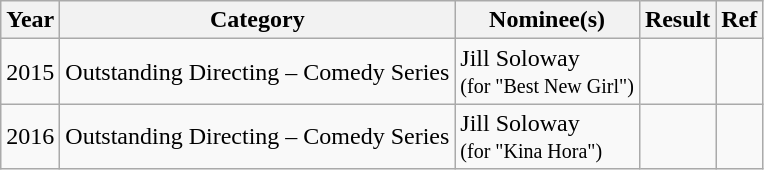<table class="wikitable">
<tr>
<th>Year</th>
<th>Category</th>
<th>Nominee(s)</th>
<th>Result</th>
<th>Ref</th>
</tr>
<tr>
<td>2015</td>
<td>Outstanding Directing – Comedy Series</td>
<td>Jill Soloway<br> <small>(for "Best New Girl")</small></td>
<td></td>
<td></td>
</tr>
<tr>
<td>2016</td>
<td>Outstanding Directing – Comedy Series</td>
<td>Jill Soloway<br> <small>(for "Kina Hora")</small></td>
<td></td>
<td></td>
</tr>
</table>
